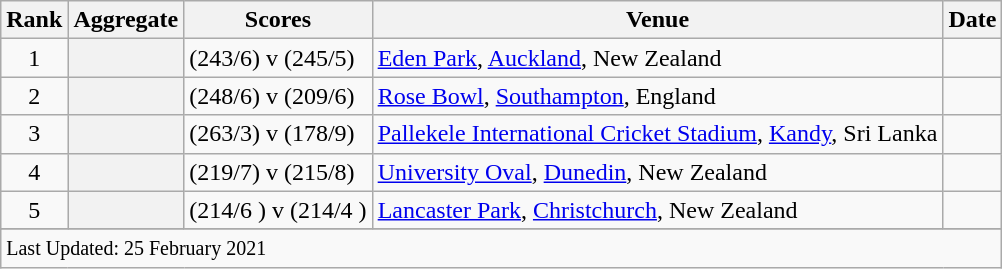<table class="wikitable plainrowheaders sortable">
<tr>
<th scope=col>Rank</th>
<th scope=col>Aggregate</th>
<th scope=col>Scores</th>
<th scope=col>Venue</th>
<th scope=col>Date</th>
</tr>
<tr>
<td align=center>1</td>
<th scope=row style=text-align:center;></th>
<td> (243/6) v  (245/5)</td>
<td><a href='#'>Eden Park</a>, <a href='#'>Auckland</a>, New Zealand</td>
<td></td>
</tr>
<tr>
<td align=center>2</td>
<th scope=row style=text-align:center;></th>
<td> (248/6) v  (209/6)</td>
<td><a href='#'>Rose Bowl</a>, <a href='#'>Southampton</a>, England</td>
<td></td>
</tr>
<tr>
<td align=center>3</td>
<th scope=row style=text-align:center;></th>
<td> (263/3) v  (178/9)</td>
<td><a href='#'>Pallekele International Cricket Stadium</a>, <a href='#'>Kandy</a>, Sri Lanka</td>
<td></td>
</tr>
<tr>
<td align=center>4</td>
<th scope=row style=text-align:center;></th>
<td> (219/7) v  (215/8)</td>
<td><a href='#'>University Oval</a>, <a href='#'>Dunedin</a>, New Zealand</td>
<td></td>
</tr>
<tr>
<td align=center>5</td>
<th scope=row style=text-align:center;></th>
<td> (214/6 ) v  (214/4 )</td>
<td><a href='#'>Lancaster Park</a>, <a href='#'>Christchurch</a>, New Zealand</td>
<td></td>
</tr>
<tr>
</tr>
<tr class=sortbottom>
<td colspan=5><small>Last Updated: 25 February 2021</small></td>
</tr>
</table>
